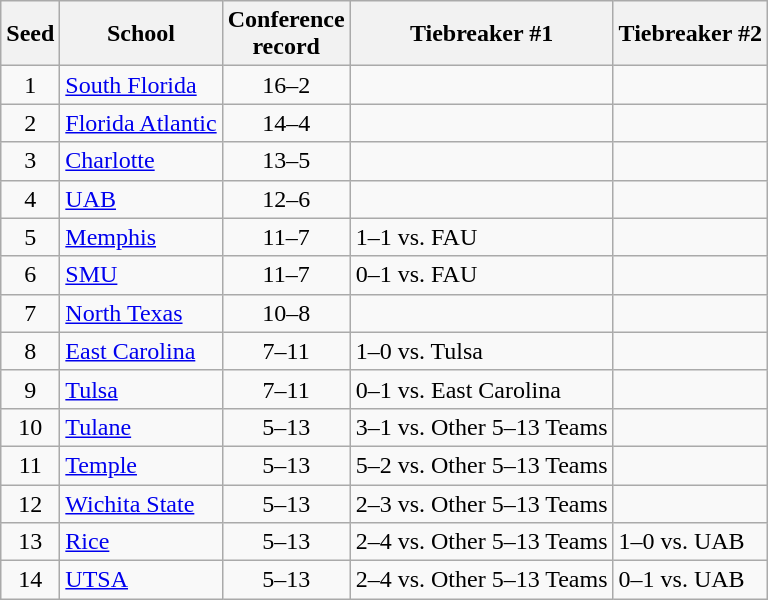<table class="wikitable" style="white-space:nowrap; text-align:center">
<tr>
<th>Seed</th>
<th>School</th>
<th>Conference<br>record</th>
<th>Tiebreaker #1</th>
<th>Tiebreaker #2</th>
</tr>
<tr>
<td>1</td>
<td align=left><a href='#'>South Florida</a></td>
<td>16–2</td>
<td align=left></td>
<td align=left></td>
</tr>
<tr>
<td>2</td>
<td align=left><a href='#'>Florida Atlantic</a></td>
<td>14–4</td>
<td align=left></td>
<td align=left></td>
</tr>
<tr>
<td>3</td>
<td align=left><a href='#'>Charlotte</a></td>
<td>13–5</td>
<td align=left></td>
<td align=left></td>
</tr>
<tr>
<td>4</td>
<td align=left><a href='#'>UAB</a></td>
<td>12–6</td>
<td align=left></td>
<td align=left></td>
</tr>
<tr>
<td>5</td>
<td align=left><a href='#'>Memphis</a></td>
<td>11–7</td>
<td align=left>1–1 vs. FAU</td>
<td align=left></td>
</tr>
<tr>
<td>6</td>
<td align=left><a href='#'>SMU</a></td>
<td>11–7</td>
<td align=left>0–1 vs. FAU</td>
<td align=left></td>
</tr>
<tr>
<td>7</td>
<td align=left><a href='#'>North Texas</a></td>
<td>10–8</td>
<td align=left></td>
<td align=left></td>
</tr>
<tr>
<td>8</td>
<td align=left><a href='#'>East Carolina</a></td>
<td>7–11</td>
<td align=left>1–0 vs. Tulsa</td>
<td align=left></td>
</tr>
<tr>
<td>9</td>
<td align=left><a href='#'>Tulsa</a></td>
<td>7–11</td>
<td align=left>0–1 vs. East Carolina</td>
<td align=left></td>
</tr>
<tr>
<td>10</td>
<td align=left><a href='#'>Tulane</a></td>
<td>5–13</td>
<td align=left>3–1 vs. Other 5–13 Teams</td>
<td align=left></td>
</tr>
<tr>
<td>11</td>
<td align=left><a href='#'>Temple</a></td>
<td>5–13</td>
<td align=left>5–2 vs. Other 5–13 Teams</td>
<td align=left></td>
</tr>
<tr>
<td>12</td>
<td align=left><a href='#'>Wichita State</a></td>
<td>5–13</td>
<td align=left>2–3 vs. Other 5–13 Teams</td>
<td align=left></td>
</tr>
<tr>
<td>13</td>
<td align=left><a href='#'>Rice</a></td>
<td>5–13</td>
<td align=left>2–4 vs. Other 5–13 Teams</td>
<td align=left>1–0 vs. UAB</td>
</tr>
<tr>
<td>14</td>
<td align=left><a href='#'>UTSA</a></td>
<td>5–13</td>
<td align=left>2–4 vs. Other 5–13 Teams</td>
<td align=left>0–1 vs. UAB</td>
</tr>
</table>
